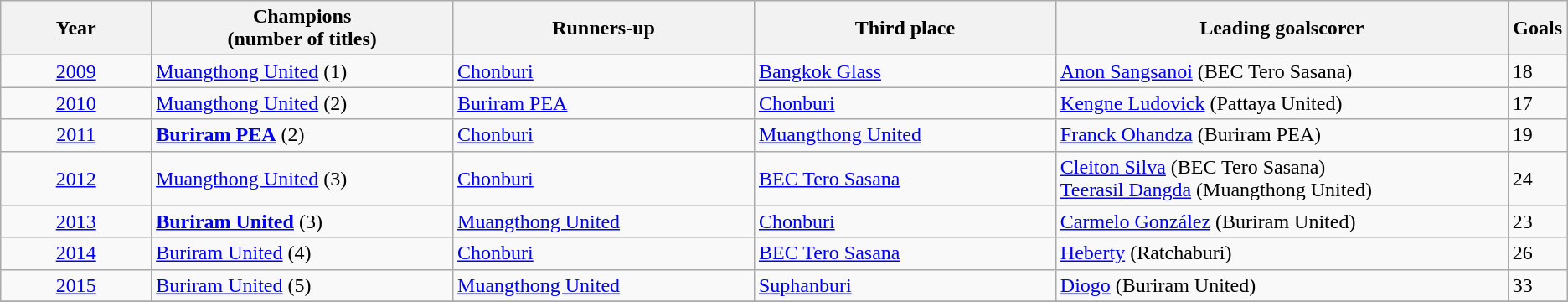<table class="wikitable">
<tr>
<th width=9%>Year</th>
<th width=18%>Champions<br>(number of titles)</th>
<th width=18%>Runners-up</th>
<th width=18%>Third place</th>
<th width=27%>Leading goalscorer</th>
<th width=1%>Goals</th>
</tr>
<tr>
<td align=center><a href='#'>2009</a></td>
<td><a href='#'>Muangthong United</a> (1)</td>
<td><a href='#'>Chonburi</a></td>
<td><a href='#'>Bangkok Glass</a></td>
<td><a href='#'>Anon Sangsanoi</a> (BEC Tero Sasana)</td>
<td>18</td>
</tr>
<tr>
<td align=center><a href='#'>2010</a></td>
<td><a href='#'>Muangthong United</a> (2)</td>
<td><a href='#'>Buriram PEA</a></td>
<td><a href='#'>Chonburi</a></td>
<td><a href='#'>Kengne Ludovick</a> (Pattaya United)</td>
<td>17</td>
</tr>
<tr>
<td align=center><a href='#'>2011</a></td>
<td><strong><a href='#'>Buriram PEA</a></strong> (2)</td>
<td><a href='#'>Chonburi</a></td>
<td><a href='#'>Muangthong United</a></td>
<td><a href='#'>Franck Ohandza</a> (Buriram PEA)</td>
<td>19</td>
</tr>
<tr>
<td align=center><a href='#'>2012</a></td>
<td><a href='#'>Muangthong United</a> (3)</td>
<td><a href='#'>Chonburi</a></td>
<td><a href='#'>BEC Tero Sasana</a></td>
<td><a href='#'>Cleiton Silva</a> (BEC Tero Sasana) <br> <a href='#'>Teerasil Dangda</a> (Muangthong United)</td>
<td>24</td>
</tr>
<tr>
<td align=center><a href='#'>2013</a></td>
<td><strong><a href='#'>Buriram United</a></strong> (3)</td>
<td><a href='#'>Muangthong United</a></td>
<td><a href='#'>Chonburi</a></td>
<td><a href='#'>Carmelo González</a> (Buriram United)</td>
<td>23</td>
</tr>
<tr>
<td align=center><a href='#'>2014</a></td>
<td><a href='#'>Buriram United</a> (4)</td>
<td><a href='#'>Chonburi</a></td>
<td><a href='#'>BEC Tero Sasana</a></td>
<td><a href='#'>Heberty</a> (Ratchaburi)</td>
<td>26</td>
</tr>
<tr>
<td align=center><a href='#'>2015</a></td>
<td><a href='#'>Buriram United</a> (5)</td>
<td><a href='#'>Muangthong United</a></td>
<td><a href='#'>Suphanburi</a></td>
<td><a href='#'>Diogo</a> (Buriram United)</td>
<td>33</td>
</tr>
<tr>
</tr>
</table>
